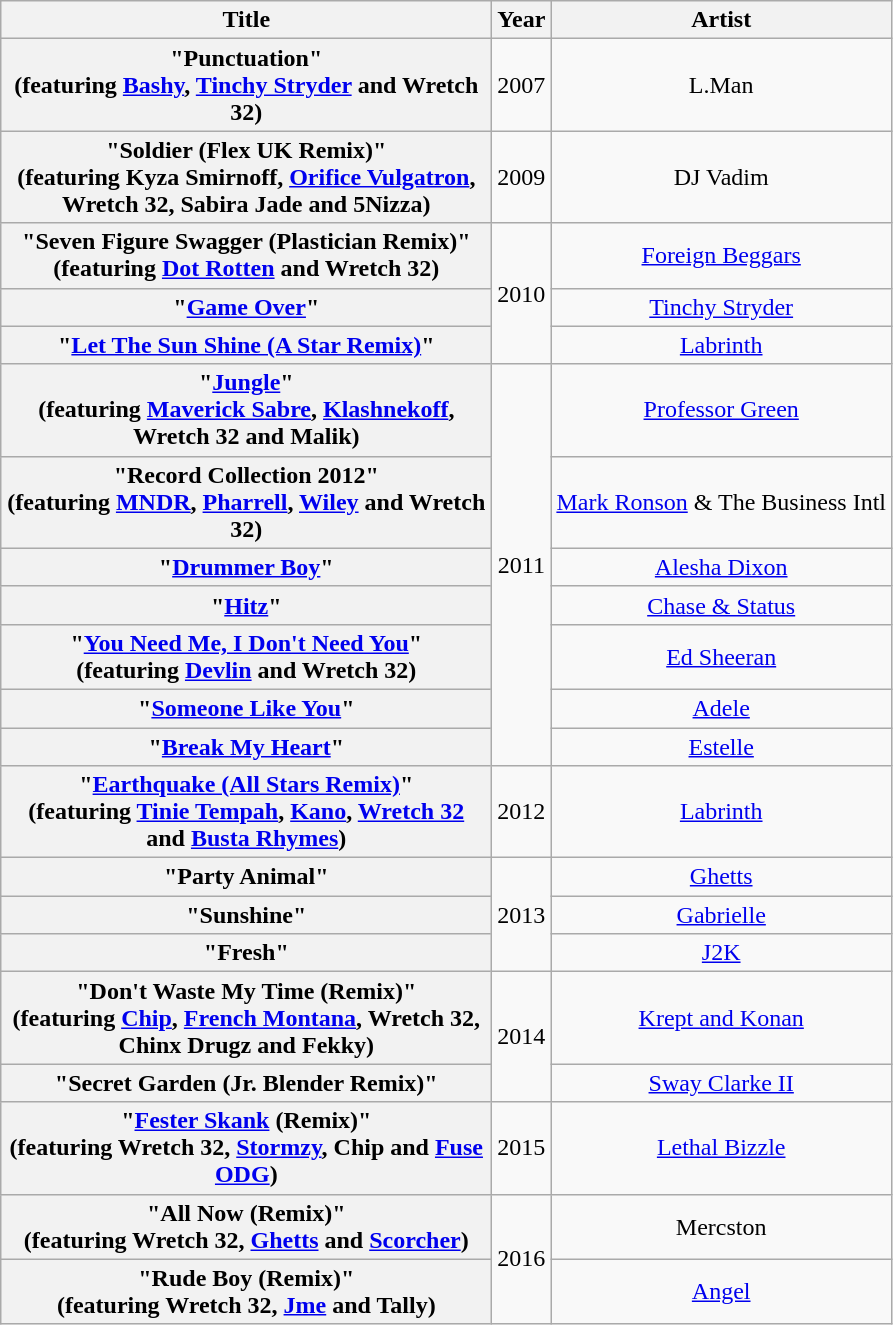<table class="wikitable plainrowheaders" style="text-align:center;" border="1">
<tr>
<th scope="col" style="width:20em;">Title</th>
<th scope="col" style="width:1em;">Year</th>
<th scope="col">Artist</th>
</tr>
<tr>
<th scope="row">"Punctuation"<br><span>(featuring <a href='#'>Bashy</a>, <a href='#'>Tinchy Stryder</a> and Wretch 32)</span></th>
<td>2007</td>
<td>L.Man</td>
</tr>
<tr>
<th scope="row">"Soldier (Flex UK Remix)"<br><span>(featuring Kyza Smirnoff, <a href='#'>Orifice Vulgatron</a>, Wretch 32, Sabira Jade and 5Nizza)</span></th>
<td>2009</td>
<td>DJ Vadim</td>
</tr>
<tr>
<th scope="row">"Seven Figure Swagger (Plastician Remix)" <br><span>(featuring <a href='#'>Dot Rotten</a> and Wretch 32)</span></th>
<td rowspan="3">2010</td>
<td><a href='#'>Foreign Beggars</a></td>
</tr>
<tr>
<th scope="row">"<a href='#'>Game Over</a>"</th>
<td><a href='#'>Tinchy Stryder</a></td>
</tr>
<tr>
<th scope="row">"<a href='#'>Let The Sun Shine (A Star Remix)</a>"</th>
<td><a href='#'>Labrinth</a></td>
</tr>
<tr>
<th scope="row">"<a href='#'>Jungle</a>"<br><span>(featuring <a href='#'>Maverick Sabre</a>, <a href='#'>Klashnekoff</a>, Wretch 32 and Malik)</span></th>
<td rowspan="7">2011</td>
<td><a href='#'>Professor Green</a></td>
</tr>
<tr>
<th scope="row">"Record Collection 2012"<br><span>(featuring <a href='#'>MNDR</a>, <a href='#'>Pharrell</a>, <a href='#'>Wiley</a> and Wretch 32)</span></th>
<td><a href='#'>Mark Ronson</a> & The Business Intl</td>
</tr>
<tr>
<th scope="row">"<a href='#'>Drummer Boy</a>"</th>
<td><a href='#'>Alesha Dixon</a></td>
</tr>
<tr>
<th scope="row">"<a href='#'>Hitz</a>"</th>
<td><a href='#'>Chase & Status</a></td>
</tr>
<tr>
<th scope="row">"<a href='#'>You Need Me, I Don't Need You</a>"<br><span>(featuring <a href='#'>Devlin</a> and Wretch 32)</span></th>
<td><a href='#'>Ed Sheeran</a></td>
</tr>
<tr>
<th scope="row">"<a href='#'>Someone Like You</a>"</th>
<td><a href='#'>Adele</a></td>
</tr>
<tr>
<th scope="row">"<a href='#'>Break My Heart</a>"</th>
<td><a href='#'>Estelle</a></td>
</tr>
<tr>
<th scope="row">"<a href='#'>Earthquake (All Stars Remix)</a>"<br><span>(featuring <a href='#'>Tinie Tempah</a>, <a href='#'>Kano</a>, <a href='#'>Wretch 32</a> and <a href='#'>Busta Rhymes</a>)</span></th>
<td>2012</td>
<td><a href='#'>Labrinth</a></td>
</tr>
<tr>
<th scope="row">"Party Animal"</th>
<td rowspan="3">2013</td>
<td><a href='#'>Ghetts</a></td>
</tr>
<tr>
<th scope="row">"Sunshine"</th>
<td><a href='#'>Gabrielle</a></td>
</tr>
<tr>
<th scope="row">"Fresh"</th>
<td><a href='#'>J2K</a></td>
</tr>
<tr>
<th scope="row">"Don't Waste My Time (Remix)"<br><span>(featuring <a href='#'>Chip</a>, <a href='#'>French Montana</a>, Wretch 32, Chinx Drugz and Fekky)</span></th>
<td rowspan="2">2014</td>
<td><a href='#'>Krept and Konan</a></td>
</tr>
<tr>
<th scope="row">"Secret Garden (Jr. Blender Remix)"</th>
<td><a href='#'>Sway Clarke II</a></td>
</tr>
<tr>
<th scope="row">"<a href='#'>Fester Skank</a> (Remix)"<br><span>(featuring Wretch 32, <a href='#'>Stormzy</a>, Chip and <a href='#'>Fuse ODG</a>)</span></th>
<td>2015</td>
<td><a href='#'>Lethal Bizzle</a></td>
</tr>
<tr>
<th scope="row">"All Now (Remix)"<br><span>(featuring Wretch 32, <a href='#'>Ghetts</a> and <a href='#'>Scorcher</a>)</span></th>
<td rowspan="2">2016</td>
<td>Mercston</td>
</tr>
<tr>
<th scope="row">"Rude Boy (Remix)"<br><span>(featuring Wretch 32, <a href='#'>Jme</a> and Tally)</span></th>
<td><a href='#'>Angel</a></td>
</tr>
</table>
